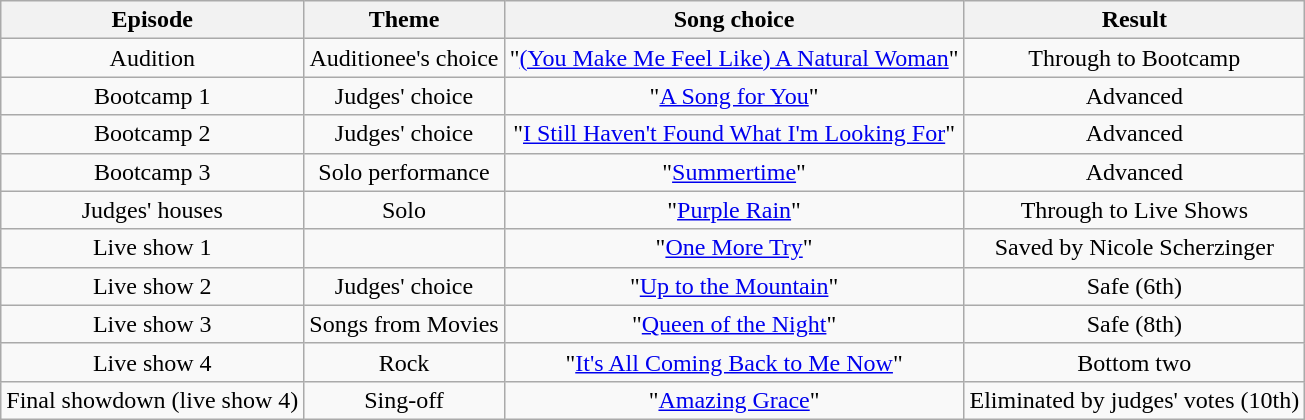<table class="wikitable" style="text-align: center;">
<tr>
<th>Episode</th>
<th>Theme</th>
<th>Song choice</th>
<th>Result</th>
</tr>
<tr>
<td>Audition</td>
<td>Auditionee's choice</td>
<td>"<a href='#'>(You Make Me Feel Like) A Natural Woman</a>"</td>
<td>Through to Bootcamp</td>
</tr>
<tr>
<td>Bootcamp 1</td>
<td>Judges' choice</td>
<td>"<a href='#'>A Song for You</a>"</td>
<td>Advanced</td>
</tr>
<tr>
<td>Bootcamp 2</td>
<td>Judges' choice</td>
<td>"<a href='#'>I Still Haven't Found What I'm Looking For</a>"</td>
<td>Advanced</td>
</tr>
<tr>
<td>Bootcamp 3</td>
<td>Solo performance</td>
<td>"<a href='#'>Summertime</a>"</td>
<td>Advanced</td>
</tr>
<tr>
<td>Judges' houses</td>
<td>Solo</td>
<td>"<a href='#'>Purple Rain</a>"</td>
<td>Through to Live Shows</td>
</tr>
<tr>
<td>Live show 1</td>
<td></td>
<td>"<a href='#'>One More Try</a>"</td>
<td>Saved by Nicole Scherzinger</td>
</tr>
<tr>
<td>Live show 2</td>
<td>Judges' choice</td>
<td>"<a href='#'>Up to the Mountain</a>"</td>
<td>Safe (6th)</td>
</tr>
<tr>
<td>Live show 3</td>
<td>Songs from Movies</td>
<td>"<a href='#'>Queen of the Night</a>"</td>
<td>Safe (8th)</td>
</tr>
<tr>
<td>Live show 4</td>
<td>Rock</td>
<td>"<a href='#'>It's All Coming Back to Me Now</a>"</td>
<td>Bottom two</td>
</tr>
<tr>
<td>Final showdown (live show 4)</td>
<td>Sing-off</td>
<td>"<a href='#'>Amazing Grace</a>"</td>
<td>Eliminated by judges' votes (10th)</td>
</tr>
</table>
